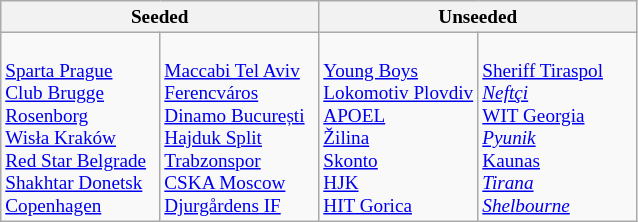<table class="wikitable" style="font-size:80%">
<tr>
<th colspan=2>Seeded</th>
<th colspan=2>Unseeded</th>
</tr>
<tr>
<td width=25% valign=top><br> <a href='#'>Sparta Prague</a><br>
 <a href='#'>Club Brugge</a> <br>
 <a href='#'>Rosenborg</a> <br>
 <a href='#'>Wisła Kraków</a><br>
 <a href='#'>Red Star Belgrade</a><br>
 <a href='#'>Shakhtar Donetsk</a><br>
 <a href='#'>Copenhagen</a></td>
<td width=25% valign=top><br> <a href='#'>Maccabi Tel Aviv</a><br>
 <a href='#'>Ferencváros</a><br>
 <a href='#'>Dinamo București</a> <br>
 <a href='#'>Hajduk Split</a><br>
 <a href='#'>Trabzonspor</a> <br>
 <a href='#'>CSKA Moscow</a> <br>
 <a href='#'>Djurgårdens IF</a></td>
<td width=25% valign=top><br> <a href='#'>Young Boys</a><br>
 <a href='#'>Lokomotiv Plovdiv</a><br>
 <a href='#'>APOEL</a><br>
 <a href='#'>Žilina</a><br>
 <a href='#'>Skonto</a><br>
 <a href='#'>HJK</a><br>
 <a href='#'>HIT Gorica</a></td>
<td width=25% valign=top><br> <a href='#'>Sheriff Tiraspol</a><br>
 <em><a href='#'>Neftçi</a></em><br>
 <a href='#'>WIT Georgia</a><br>
 <em><a href='#'>Pyunik</a></em><br>
 <a href='#'>Kaunas</a> <br>
 <em><a href='#'>Tirana</a></em><br>
 <em><a href='#'>Shelbourne</a></em></td>
</tr>
</table>
